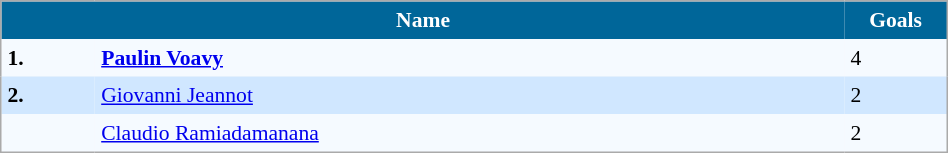<table align=center cellpadding="4" cellspacing="0" style="background: #f9f9f9; border: 1px #aaa solid; border-collapse: collapse; font-size: 90%;" width=50%>
<tr align=center bgcolor=#006699 style="color:white;">
<th width=50% colspan=2>Name</th>
<th width=5%>Goals</th>
</tr>
<tr bgcolor=#F5FAFF>
<td><strong>1.</strong></td>
<td> <strong><a href='#'>Paulin Voavy</a></strong></td>
<td>4</td>
</tr>
<tr bgcolor=#D0E7FF>
<td><strong>2.</strong></td>
<td> <a href='#'>Giovanni Jeannot</a></td>
<td>2</td>
</tr>
<tr bgcolor=#F5FAFF>
<td></td>
<td> <a href='#'>Claudio Ramiadamanana</a></td>
<td>2</td>
</tr>
</table>
